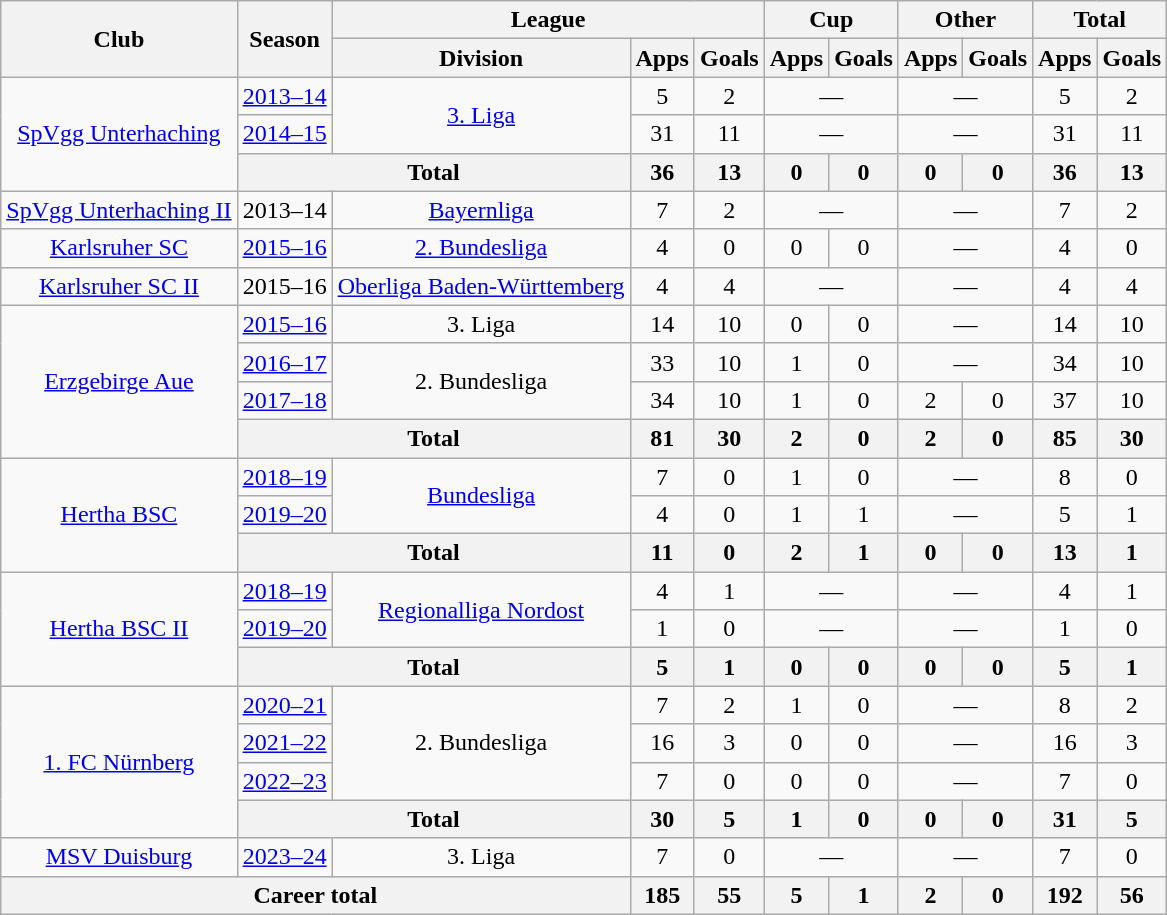<table class="wikitable" style="text-align:center">
<tr>
<th rowspan="2">Club</th>
<th rowspan="2">Season</th>
<th colspan="3">League</th>
<th colspan="2">Cup</th>
<th colspan="2">Other</th>
<th colspan="2">Total</th>
</tr>
<tr>
<th>Division</th>
<th>Apps</th>
<th>Goals</th>
<th>Apps</th>
<th>Goals</th>
<th>Apps</th>
<th>Goals</th>
<th>Apps</th>
<th>Goals</th>
</tr>
<tr>
<td rowspan="3"><a href='#'>SpVgg Unterhaching</a></td>
<td><a href='#'>2013–14</a></td>
<td rowspan="2"><a href='#'>3. Liga</a></td>
<td>5</td>
<td>2</td>
<td colspan="2">—</td>
<td colspan="2">—</td>
<td>5</td>
<td>2</td>
</tr>
<tr>
<td><a href='#'>2014–15</a></td>
<td>31</td>
<td>11</td>
<td colspan="2">—</td>
<td colspan="2">—</td>
<td>31</td>
<td>11</td>
</tr>
<tr>
<th colspan="2">Total</th>
<th>36</th>
<th>13</th>
<th>0</th>
<th>0</th>
<th>0</th>
<th>0</th>
<th>36</th>
<th>13</th>
</tr>
<tr>
<td><a href='#'>SpVgg Unterhaching II</a></td>
<td>2013–14</td>
<td><a href='#'>Bayernliga</a></td>
<td>7</td>
<td>2</td>
<td colspan="2">—</td>
<td colspan="2">—</td>
<td>7</td>
<td>2</td>
</tr>
<tr>
<td><a href='#'>Karlsruher SC</a></td>
<td><a href='#'>2015–16</a></td>
<td><a href='#'>2. Bundesliga</a></td>
<td>4</td>
<td>0</td>
<td>0</td>
<td>0</td>
<td colspan="2">—</td>
<td>4</td>
<td>0</td>
</tr>
<tr>
<td><a href='#'>Karlsruher SC II</a></td>
<td>2015–16</td>
<td><a href='#'>Oberliga Baden-Württemberg</a></td>
<td>4</td>
<td>4</td>
<td colspan="2">—</td>
<td colspan="2">—</td>
<td>4</td>
<td>4</td>
</tr>
<tr>
<td rowspan="4"><a href='#'>Erzgebirge Aue</a></td>
<td><a href='#'>2015–16</a></td>
<td>3. Liga</td>
<td>14</td>
<td>10</td>
<td>0</td>
<td>0</td>
<td colspan="2">—</td>
<td>14</td>
<td>10</td>
</tr>
<tr>
<td><a href='#'>2016–17</a></td>
<td rowspan="2">2. Bundesliga</td>
<td>33</td>
<td>10</td>
<td>1</td>
<td>0</td>
<td colspan="2">—</td>
<td>34</td>
<td>10</td>
</tr>
<tr>
<td><a href='#'>2017–18</a></td>
<td>34</td>
<td>10</td>
<td>1</td>
<td>0</td>
<td>2</td>
<td>0</td>
<td>37</td>
<td>10</td>
</tr>
<tr>
<th colspan="2">Total</th>
<th>81</th>
<th>30</th>
<th>2</th>
<th>0</th>
<th>2</th>
<th>0</th>
<th>85</th>
<th>30</th>
</tr>
<tr>
<td rowspan="3"><a href='#'>Hertha BSC</a></td>
<td><a href='#'>2018–19</a></td>
<td rowspan="2"><a href='#'>Bundesliga</a></td>
<td>7</td>
<td>0</td>
<td>1</td>
<td>0</td>
<td colspan="2">—</td>
<td>8</td>
<td>0</td>
</tr>
<tr>
<td><a href='#'>2019–20</a></td>
<td>4</td>
<td>0</td>
<td>1</td>
<td>1</td>
<td colspan="2">—</td>
<td>5</td>
<td>1</td>
</tr>
<tr>
<th colspan="2">Total</th>
<th>11</th>
<th>0</th>
<th>2</th>
<th>1</th>
<th>0</th>
<th>0</th>
<th>13</th>
<th>1</th>
</tr>
<tr>
<td rowspan="3"><a href='#'>Hertha BSC II</a></td>
<td><a href='#'>2018–19</a></td>
<td rowspan="2"><a href='#'>Regionalliga Nordost</a></td>
<td>4</td>
<td>1</td>
<td colspan="2">—</td>
<td colspan="2">—</td>
<td>4</td>
<td>1</td>
</tr>
<tr>
<td><a href='#'>2019–20</a></td>
<td>1</td>
<td>0</td>
<td colspan="2">—</td>
<td colspan="2">—</td>
<td>1</td>
<td>0</td>
</tr>
<tr>
<th colspan="2">Total</th>
<th>5</th>
<th>1</th>
<th>0</th>
<th>0</th>
<th>0</th>
<th>0</th>
<th>5</th>
<th>1</th>
</tr>
<tr>
<td rowspan="4"><a href='#'>1. FC Nürnberg</a></td>
<td><a href='#'>2020–21</a></td>
<td rowspan="3">2. Bundesliga</td>
<td>7</td>
<td>2</td>
<td>1</td>
<td>0</td>
<td colspan="2">—</td>
<td>8</td>
<td>2</td>
</tr>
<tr>
<td><a href='#'>2021–22</a></td>
<td>16</td>
<td>3</td>
<td>0</td>
<td>0</td>
<td colspan="2">—</td>
<td>16</td>
<td>3</td>
</tr>
<tr>
<td><a href='#'>2022–23</a></td>
<td>7</td>
<td>0</td>
<td>0</td>
<td>0</td>
<td colspan="2">—</td>
<td>7</td>
<td>0</td>
</tr>
<tr>
<th colspan="2">Total</th>
<th>30</th>
<th>5</th>
<th>1</th>
<th>0</th>
<th>0</th>
<th>0</th>
<th>31</th>
<th>5</th>
</tr>
<tr>
<td><a href='#'>MSV Duisburg</a></td>
<td><a href='#'>2023–24</a></td>
<td>3. Liga</td>
<td>7</td>
<td>0</td>
<td colspan="2">—</td>
<td colspan="2">—</td>
<td>7</td>
<td>0</td>
</tr>
<tr>
<th colspan="3">Career total</th>
<th>185</th>
<th>55</th>
<th>5</th>
<th>1</th>
<th>2</th>
<th>0</th>
<th>192</th>
<th>56</th>
</tr>
</table>
